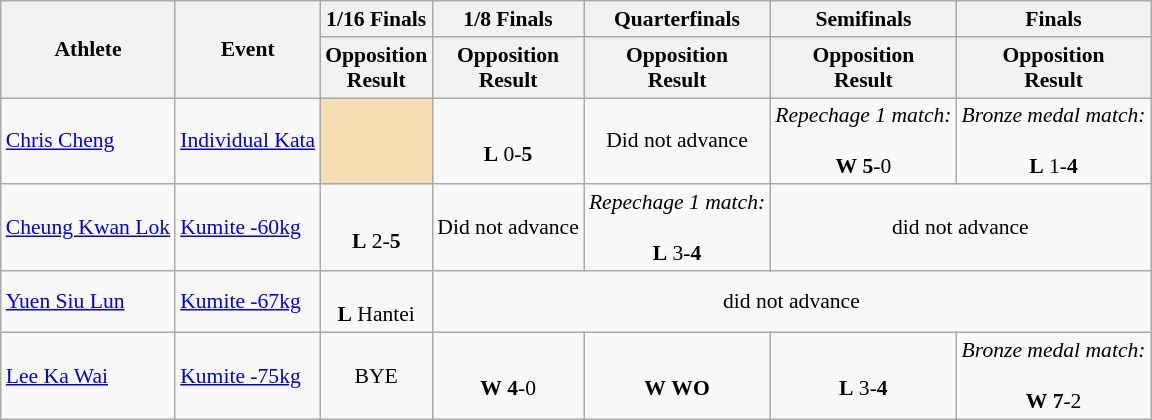<table class=wikitable style="font-size:90%">
<tr>
<th rowspan=2>Athlete</th>
<th rowspan=2>Event</th>
<th>1/16 Finals</th>
<th>1/8 Finals</th>
<th>Quarterfinals</th>
<th>Semifinals</th>
<th>Finals</th>
</tr>
<tr>
<th>Opposition<br>Result</th>
<th>Opposition<br>Result</th>
<th>Opposition<br>Result</th>
<th>Opposition<br>Result</th>
<th>Opposition<br>Result</th>
</tr>
<tr>
<td><a href='#'>Chris Cheng</a></td>
<td><a href='#'>Individual Kata</a></td>
<td style="background:wheat;"></td>
<td align=center><br><strong>L</strong> 0-<strong>5</strong></td>
<td align=center>Did not advance</td>
<td align=center><em>Repechage 1 match:</em><br><br><strong>W</strong> <strong>5</strong>-0</td>
<td align=center><em>Bronze medal match:</em><br><br><strong>L</strong> 1-<strong>4</strong></td>
</tr>
<tr>
<td><a href='#'>Cheung Kwan Lok</a></td>
<td><a href='#'>Kumite -60kg</a></td>
<td align=center><br><strong>L</strong> 2-<strong>5</strong></td>
<td align=center>Did not advance</td>
<td align=center><em>Repechage 1 match:</em><br><br><strong>L</strong> 3-<strong>4</strong></td>
<td align=center colspan="7">did not advance</td>
</tr>
<tr>
<td><a href='#'>Yuen Siu Lun</a></td>
<td><a href='#'>Kumite -67kg</a></td>
<td align=center><br><strong>L</strong> Hantei</td>
<td align=center colspan="7">did not advance</td>
</tr>
<tr>
<td><a href='#'>Lee Ka Wai</a></td>
<td><a href='#'>Kumite -75kg</a></td>
<td align=center>BYE</td>
<td align=center><br><strong>W</strong> <strong>4</strong>-0</td>
<td align=center><br><strong>W</strong> <strong>WO</strong></td>
<td align=center><br><strong>L</strong> 3-<strong>4</strong></td>
<td align=center><em>Bronze medal match:</em><br><br><strong>W</strong> <strong>7</strong>-2<br></td>
</tr>
</table>
